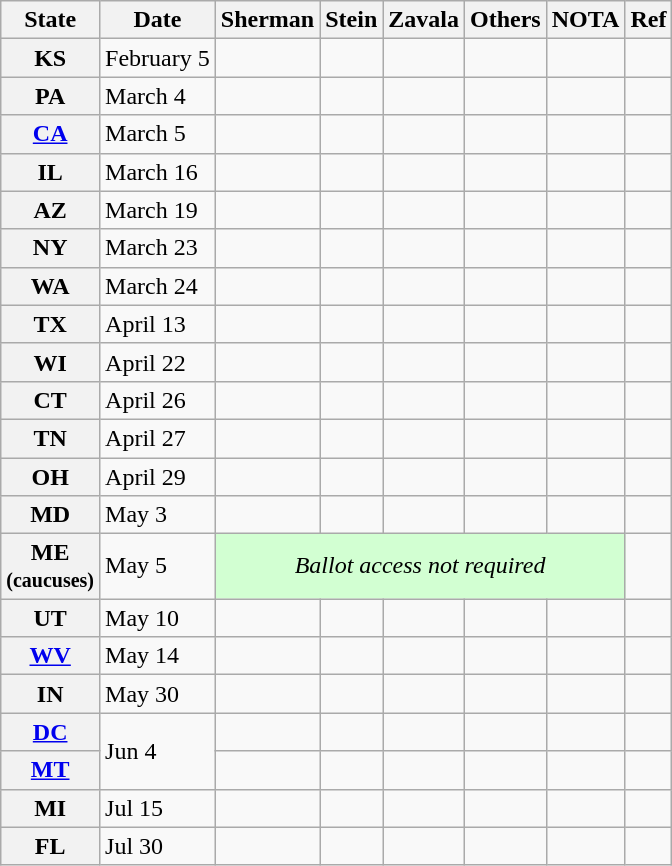<table class="wikitable">
<tr valign=bottom>
<th>State</th>
<th>Date</th>
<th>Sherman</th>
<th>Stein</th>
<th>Zavala</th>
<th>Others</th>
<th>NOTA </th>
<th>Ref</th>
</tr>
<tr>
<th>KS</th>
<td>February 5</td>
<td></td>
<td></td>
<td></td>
<td></td>
<td></td>
<td></td>
</tr>
<tr>
<th>PA</th>
<td>March 4</td>
<td></td>
<td></td>
<td></td>
<td></td>
<td></td>
<td></td>
</tr>
<tr>
<th><a href='#'>CA</a></th>
<td>March 5</td>
<td></td>
<td></td>
<td></td>
<td></td>
<td></td>
<td></td>
</tr>
<tr>
<th>IL</th>
<td>March 16</td>
<td></td>
<td></td>
<td></td>
<td></td>
<td></td>
<td></td>
</tr>
<tr>
<th>AZ</th>
<td>March 19</td>
<td></td>
<td></td>
<td></td>
<td></td>
<td></td>
<td></td>
</tr>
<tr>
<th>NY</th>
<td>March 23</td>
<td></td>
<td></td>
<td></td>
<td></td>
<td></td>
<td></td>
</tr>
<tr>
<th>WA</th>
<td>March 24</td>
<td></td>
<td></td>
<td></td>
<td></td>
<td></td>
<td></td>
</tr>
<tr>
<th>TX</th>
<td>April 13</td>
<td></td>
<td></td>
<td></td>
<td> </td>
<td></td>
<td></td>
</tr>
<tr>
<th>WI</th>
<td>April 22</td>
<td></td>
<td></td>
<td></td>
<td></td>
<td></td>
<td></td>
</tr>
<tr>
<th>CT</th>
<td>April 26</td>
<td></td>
<td></td>
<td></td>
<td></td>
<td></td>
<td></td>
</tr>
<tr>
<th>TN</th>
<td>April 27</td>
<td></td>
<td></td>
<td></td>
<td> </td>
<td></td>
<td></td>
</tr>
<tr>
<th>OH</th>
<td>April 29</td>
<td></td>
<td></td>
<td></td>
<td> </td>
<td></td>
<td></td>
</tr>
<tr>
<th>MD</th>
<td>May 3</td>
<td></td>
<td></td>
<td></td>
<td></td>
<td></td>
<td></td>
</tr>
<tr>
<th>ME<br><small>(caucuses)</small></th>
<td>May 5</td>
<td colspan="5"  style="text-align:center; background:#d2ffd2;"><em>Ballot access not required</em></td>
<td></td>
</tr>
<tr>
<th>UT</th>
<td>May 10</td>
<td></td>
<td></td>
<td></td>
<td></td>
<td></td>
<td></td>
</tr>
<tr>
<th><a href='#'>WV</a></th>
<td>May 14</td>
<td></td>
<td></td>
<td></td>
<td></td>
<td></td>
<td></td>
</tr>
<tr>
<th>IN</th>
<td>May 30</td>
<td></td>
<td></td>
<td></td>
<td></td>
<td></td>
<td></td>
</tr>
<tr>
<th><a href='#'>DC</a></th>
<td rowspan=2>Jun 4</td>
<td></td>
<td></td>
<td></td>
<td></td>
<td></td>
<td></td>
</tr>
<tr>
<th><a href='#'>MT</a></th>
<td></td>
<td></td>
<td></td>
<td></td>
<td></td>
<td></td>
</tr>
<tr>
<th>MI</th>
<td>Jul 15</td>
<td></td>
<td></td>
<td></td>
<td></td>
<td></td>
<td></td>
</tr>
<tr>
<th>FL</th>
<td>Jul 30</td>
<td></td>
<td></td>
<td></td>
<td></td>
<td></td>
<td></td>
</tr>
</table>
